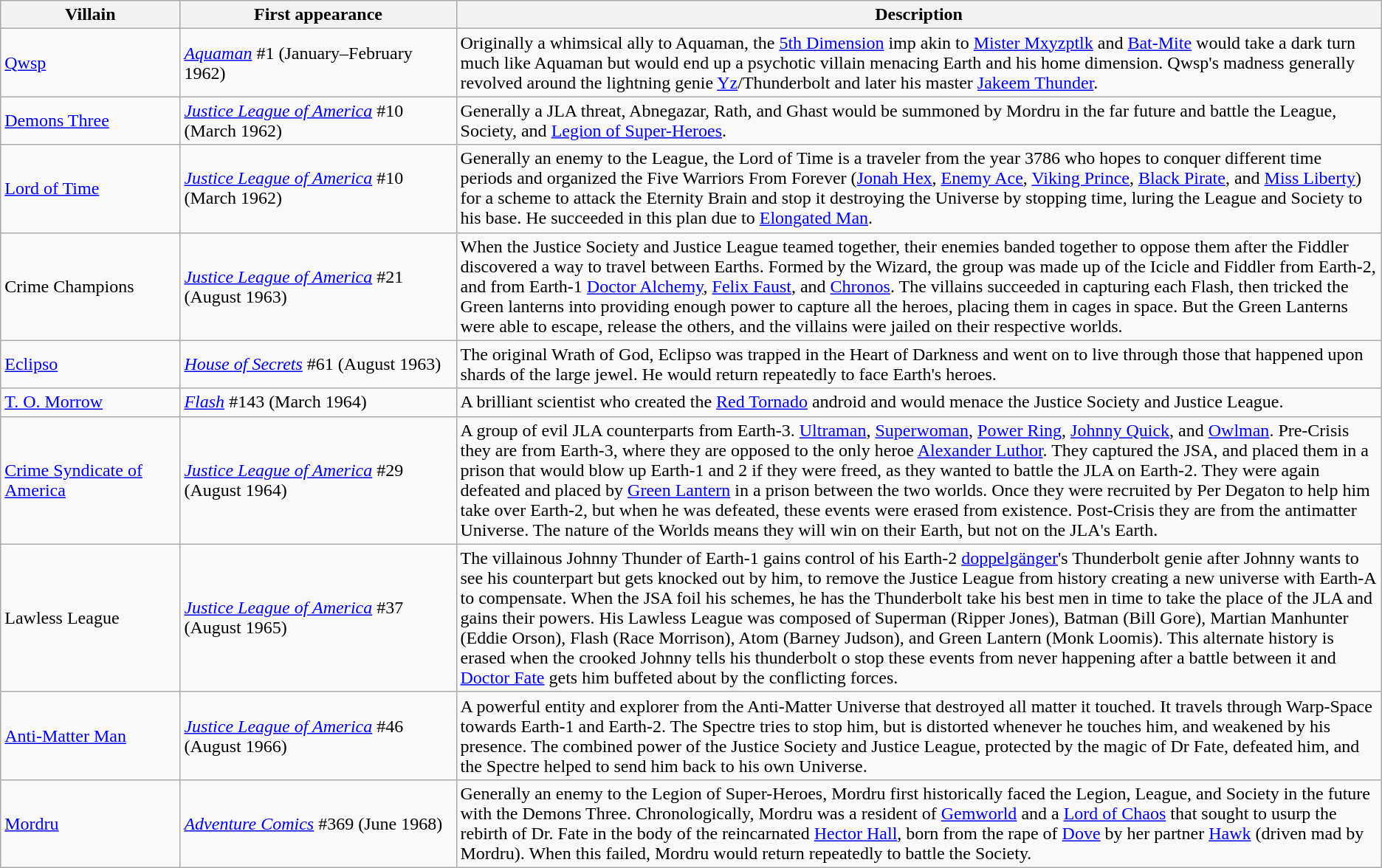<table class="wikitable">
<tr>
<th width="13%">Villain</th>
<th width="20%">First appearance</th>
<th width="67%">Description</th>
</tr>
<tr>
<td><a href='#'>Qwsp</a></td>
<td><em><a href='#'>Aquaman</a></em> #1 (January–February 1962)</td>
<td>Originally a whimsical ally to Aquaman, the <a href='#'>5th Dimension</a> imp akin to <a href='#'>Mister Mxyzptlk</a> and <a href='#'>Bat-Mite</a> would take a dark turn much like Aquaman but would end up a psychotic villain menacing Earth and his home dimension. Qwsp's madness generally revolved around the lightning genie <a href='#'>Yz</a>/Thunderbolt and later his master <a href='#'>Jakeem Thunder</a>.</td>
</tr>
<tr>
<td><a href='#'>Demons Three</a></td>
<td><em><a href='#'>Justice League of America</a></em> #10 (March 1962)</td>
<td>Generally a JLA threat, Abnegazar, Rath, and Ghast would be summoned by Mordru in the far future and battle the League, Society, and <a href='#'>Legion of Super-Heroes</a>.</td>
</tr>
<tr>
<td><a href='#'>Lord of Time</a></td>
<td><em><a href='#'>Justice League of America</a></em> #10 (March 1962)</td>
<td>Generally an enemy to the League, the Lord of Time is a traveler from the year 3786 who hopes to conquer different time periods and organized the Five Warriors From Forever (<a href='#'>Jonah Hex</a>, <a href='#'>Enemy Ace</a>, <a href='#'>Viking Prince</a>, <a href='#'>Black Pirate</a>, and <a href='#'>Miss Liberty</a>) for a scheme to attack the Eternity Brain and stop it destroying the Universe by stopping time, luring the League and Society to his base. He succeeded in this plan due to <a href='#'>Elongated Man</a>.</td>
</tr>
<tr>
<td>Crime Champions</td>
<td><em><a href='#'>Justice League of America</a></em> #21 (August 1963)</td>
<td>When the Justice Society and Justice League teamed together, their enemies banded together to oppose them after the Fiddler discovered a way to travel between Earths. Formed by the Wizard, the group was made up of the Icicle and Fiddler from Earth-2, and from Earth-1 <a href='#'>Doctor Alchemy</a>, <a href='#'>Felix Faust</a>, and <a href='#'>Chronos</a>. The villains succeeded in capturing each Flash, then tricked the Green lanterns into providing enough power to capture all the heroes, placing them in cages in space. But the Green Lanterns were able to escape, release the others, and the villains were jailed on their respective worlds.</td>
</tr>
<tr>
<td><a href='#'>Eclipso</a></td>
<td><em><a href='#'>House of Secrets</a></em> #61 (August 1963)</td>
<td>The original Wrath of God, Eclipso was trapped in the Heart of Darkness and went on to live through those that happened upon shards of the large jewel. He would return repeatedly to face Earth's heroes.</td>
</tr>
<tr>
<td><a href='#'>T. O. Morrow</a></td>
<td><em><a href='#'>Flash</a></em> #143 (March 1964)</td>
<td>A brilliant scientist who created the <a href='#'>Red Tornado</a> android and would menace the Justice Society and Justice League.</td>
</tr>
<tr>
<td><a href='#'>Crime Syndicate of America</a></td>
<td><em><a href='#'>Justice League of America</a></em> #29 (August 1964)</td>
<td>A group of evil JLA counterparts from Earth-3. <a href='#'>Ultraman</a>, <a href='#'>Superwoman</a>, <a href='#'>Power Ring</a>, <a href='#'>Johnny Quick</a>, and <a href='#'>Owlman</a>. Pre-Crisis they are from Earth-3, where they are opposed to the only heroe <a href='#'>Alexander Luthor</a>. They captured the JSA, and placed them in a prison that would blow up Earth-1 and 2 if they were freed, as they wanted to battle the JLA on Earth-2. They were again defeated and placed by <a href='#'>Green Lantern</a> in a prison between the two worlds. Once they were recruited by Per Degaton to help him take over Earth-2, but when he was defeated, these events were erased from existence. Post-Crisis they are from the antimatter Universe. The nature of the Worlds means they will win on their Earth, but not on the JLA's Earth.</td>
</tr>
<tr>
<td>Lawless League</td>
<td><em><a href='#'>Justice League of America</a></em> #37 (August 1965)</td>
<td>The villainous Johnny Thunder of Earth-1 gains control of his Earth-2 <a href='#'>doppelgänger</a>'s Thunderbolt genie after Johnny wants to see his counterpart but gets knocked out by him, to remove the Justice League from history creating a new universe with Earth-A to compensate. When the JSA foil his schemes, he has the Thunderbolt take his best men in time to take the place of the JLA and gains their powers. His Lawless League was composed of Superman (Ripper Jones), Batman (Bill Gore), Martian Manhunter (Eddie Orson), Flash (Race Morrison), Atom (Barney Judson), and Green Lantern (Monk Loomis). This alternate history is erased when the crooked Johnny tells his thunderbolt o stop these events from never happening after a battle between it and <a href='#'>Doctor Fate</a> gets him buffeted about by the conflicting forces.</td>
</tr>
<tr>
<td><a href='#'>Anti-Matter Man</a></td>
<td><em><a href='#'>Justice League of America</a></em> #46 (August 1966)</td>
<td>A powerful entity and explorer from the Anti-Matter Universe that destroyed all matter it touched. It travels through Warp-Space towards Earth-1 and Earth-2. The Spectre tries to stop him, but is distorted whenever he touches him, and weakened by his presence. The combined power of the Justice Society and Justice League, protected by the magic of Dr Fate, defeated him, and the Spectre helped to send him back to his own Universe.</td>
</tr>
<tr>
<td><a href='#'>Mordru</a></td>
<td><em><a href='#'>Adventure Comics</a></em> #369 (June 1968)</td>
<td>Generally an enemy to the Legion of Super-Heroes, Mordru first historically faced the Legion, League, and Society in the future with the Demons Three. Chronologically, Mordru was a resident of <a href='#'>Gemworld</a> and a <a href='#'>Lord of Chaos</a> that sought to usurp the rebirth of Dr. Fate in the body of the reincarnated <a href='#'>Hector Hall</a>, born from the rape of <a href='#'>Dove</a> by her partner <a href='#'>Hawk</a> (driven mad by Mordru). When this failed, Mordru would return repeatedly to battle the Society.</td>
</tr>
</table>
